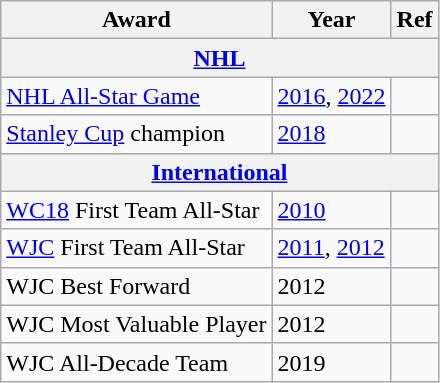<table class="wikitable">
<tr>
<th>Award</th>
<th>Year</th>
<th>Ref</th>
</tr>
<tr>
<th colspan="3"><a href='#'>NHL</a></th>
</tr>
<tr>
<td><a href='#'>NHL All-Star Game</a></td>
<td><a href='#'>2016</a>, <a href='#'>2022</a></td>
<td></td>
</tr>
<tr>
<td><a href='#'>Stanley Cup</a> champion</td>
<td><a href='#'>2018</a></td>
<td></td>
</tr>
<tr>
<th colspan="3"><a href='#'>International</a></th>
</tr>
<tr>
<td><a href='#'>WC18</a> First Team All-Star</td>
<td><a href='#'>2010</a></td>
<td></td>
</tr>
<tr>
<td><a href='#'>WJC</a> First Team All-Star</td>
<td><a href='#'>2011</a>, <a href='#'>2012</a></td>
<td></td>
</tr>
<tr>
<td>WJC Best Forward</td>
<td>2012</td>
<td></td>
</tr>
<tr>
<td>WJC Most Valuable Player</td>
<td>2012</td>
<td></td>
</tr>
<tr>
<td>WJC All-Decade Team</td>
<td>2019</td>
<td></td>
</tr>
</table>
